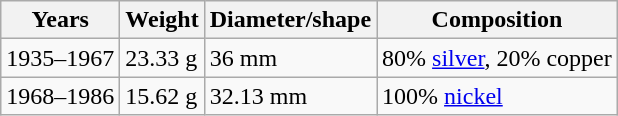<table class="wikitable">
<tr>
<th>Years</th>
<th>Weight</th>
<th>Diameter/shape</th>
<th>Composition</th>
</tr>
<tr>
<td>1935–1967</td>
<td>23.33 g</td>
<td>36 mm</td>
<td>80% <a href='#'>silver</a>, 20% copper</td>
</tr>
<tr>
<td>1968–1986</td>
<td>15.62 g</td>
<td>32.13 mm</td>
<td>100% <a href='#'>nickel</a></td>
</tr>
</table>
